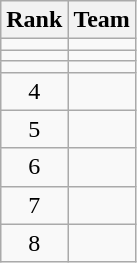<table class="wikitable">
<tr>
<th>Rank</th>
<th>Team</th>
</tr>
<tr>
<td align=center></td>
<td></td>
</tr>
<tr>
<td align=center></td>
<td></td>
</tr>
<tr>
<td align=center></td>
<td></td>
</tr>
<tr>
<td align=center>4</td>
<td></td>
</tr>
<tr>
<td align=center>5</td>
<td></td>
</tr>
<tr>
<td align=center>6</td>
<td></td>
</tr>
<tr>
<td align=center>7</td>
<td></td>
</tr>
<tr>
<td align=center>8</td>
<td></td>
</tr>
</table>
